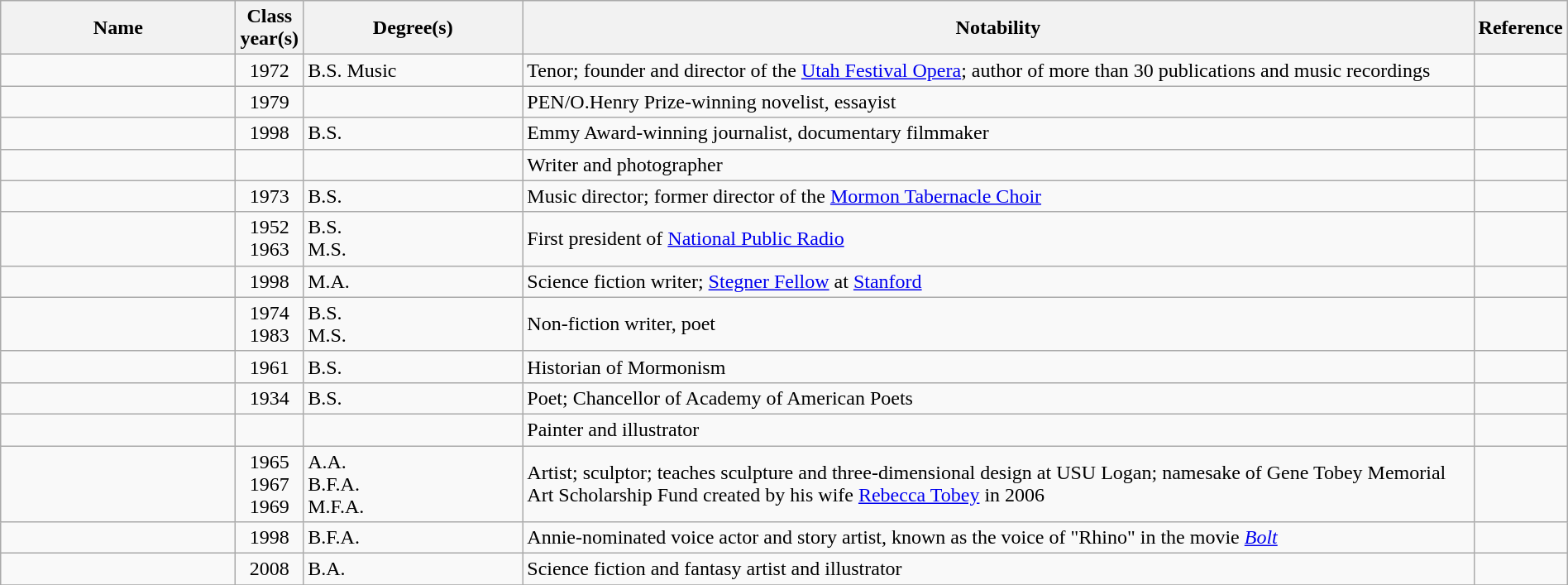<table class="wikitable sortable" style="width:100%">
<tr>
<th style="width:15%;" class="unsortable">Name</th>
<th style="width:3%;">Class year(s)</th>
<th style="width:14%;">Degree(s)</th>
<th style="width:*;" class="unsortable">Notability</th>
<th style="width:3%;" class="unsortable">Reference</th>
</tr>
<tr>
<td></td>
<td style="text-align:center;">1972</td>
<td>B.S. Music</td>
<td>Tenor; founder and director of the <a href='#'>Utah Festival Opera</a>; author of more than 30 publications and music recordings</td>
<td style="text-align:center;"></td>
</tr>
<tr>
<td></td>
<td style="text-align:center;">1979</td>
<td></td>
<td>PEN/O.Henry Prize-winning novelist, essayist</td>
<td style="text-align:center;"></td>
</tr>
<tr>
<td></td>
<td style="text-align:center;">1998</td>
<td>B.S.</td>
<td>Emmy Award-winning journalist, documentary filmmaker</td>
<td style="text-align:center;"></td>
</tr>
<tr>
<td></td>
<td style="text-align:center;"></td>
<td></td>
<td>Writer and photographer</td>
<td style="text-align:center;"></td>
</tr>
<tr>
<td></td>
<td style="text-align:center;">1973</td>
<td>B.S.</td>
<td>Music director; former director of the <a href='#'>Mormon Tabernacle Choir</a></td>
<td style="text-align:center;"></td>
</tr>
<tr>
<td></td>
<td style="text-align:center;">1952<br>1963</td>
<td>B.S.<br>M.S.</td>
<td>First president of <a href='#'>National Public Radio</a></td>
<td style="text-align:center;"></td>
</tr>
<tr>
<td></td>
<td style="text-align:center;">1998</td>
<td>M.A.</td>
<td>Science fiction writer; <a href='#'>Stegner Fellow</a> at <a href='#'>Stanford</a></td>
<td style="text-align:center;"></td>
</tr>
<tr>
<td></td>
<td style="text-align:center;">1974<br>1983</td>
<td>B.S.<br>M.S.</td>
<td>Non-fiction writer, poet</td>
<td style="text-align:center;"></td>
</tr>
<tr>
<td></td>
<td style="text-align:center;">1961</td>
<td>B.S.</td>
<td>Historian of Mormonism</td>
<td style="text-align:center;"></td>
</tr>
<tr>
<td></td>
<td style="text-align:center;">1934</td>
<td>B.S.</td>
<td>Poet; Chancellor of Academy of American Poets</td>
<td style="text-align:center;"></td>
</tr>
<tr>
<td></td>
<td style="text-align:center;"></td>
<td></td>
<td>Painter and illustrator</td>
<td style="text-align:center;"></td>
</tr>
<tr>
<td></td>
<td style="text-align:center;">1965<br>1967<br>1969</td>
<td>A.A.<br>B.F.A.<br>M.F.A.</td>
<td>Artist; sculptor; teaches sculpture and three-dimensional design at USU Logan; namesake of Gene Tobey Memorial Art Scholarship Fund created by his wife <a href='#'>Rebecca Tobey</a> in 2006</td>
<td style="text-align:center;"></td>
</tr>
<tr>
<td></td>
<td style="text-align:center;">1998</td>
<td>B.F.A.</td>
<td>Annie-nominated voice actor and story artist, known as the voice of "Rhino" in the movie <em><a href='#'>Bolt</a></em></td>
<td style="text-align:center;"></td>
</tr>
<tr>
<td></td>
<td style="text-align:center;">2008</td>
<td>B.A.</td>
<td>Science fiction and fantasy artist and illustrator</td>
<td style="text-align:center;"></td>
</tr>
<tr>
</tr>
</table>
